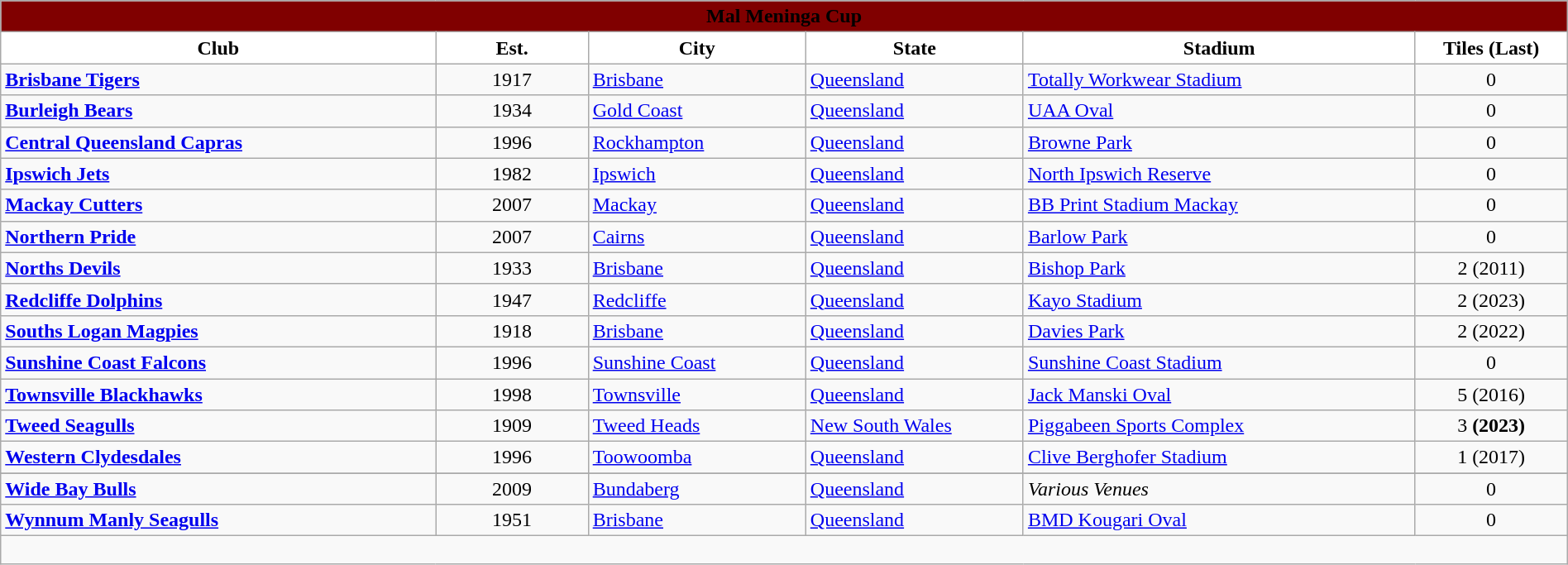<table class="wikitable" style="width: 100%">
<tr>
<td style="background:maroon; text-align:center;" colspan="7"><strong><span>Mal Meninga Cup</span></strong></td>
</tr>
<tr>
<th style="background:white; width:20%">Club</th>
<th style="background:white; width:07%">Est.</th>
<th style="background:white; width:10%">City</th>
<th style="background:white; width:10%">State</th>
<th style="background:white; width:18%">Stadium</th>
<th style="background:white; width:07%">Tiles (Last)</th>
</tr>
<tr>
<td> <strong><a href='#'>Brisbane Tigers</a></strong></td>
<td align=center>1917</td>
<td><a href='#'>Brisbane</a></td>
<td><a href='#'>Queensland</a></td>
<td><a href='#'>Totally Workwear Stadium</a></td>
<td align=center>0</td>
</tr>
<tr>
<td> <strong><a href='#'>Burleigh Bears</a></strong></td>
<td align=center>1934</td>
<td><a href='#'>Gold Coast</a></td>
<td><a href='#'>Queensland</a></td>
<td><a href='#'>UAA Oval</a></td>
<td align=center>0</td>
</tr>
<tr>
<td> <strong><a href='#'>Central Queensland Capras</a></strong></td>
<td align=center>1996</td>
<td><a href='#'>Rockhampton</a></td>
<td><a href='#'>Queensland</a></td>
<td><a href='#'>Browne Park</a></td>
<td align=center>0</td>
</tr>
<tr>
<td> <strong><a href='#'>Ipswich Jets</a></strong></td>
<td align=center>1982</td>
<td><a href='#'>Ipswich</a></td>
<td><a href='#'>Queensland</a></td>
<td><a href='#'>North Ipswich Reserve</a></td>
<td align=center>0</td>
</tr>
<tr>
<td> <strong><a href='#'>Mackay Cutters</a></strong></td>
<td align=center>2007</td>
<td><a href='#'>Mackay</a></td>
<td><a href='#'>Queensland</a></td>
<td><a href='#'>BB Print Stadium Mackay</a></td>
<td align=center>0</td>
</tr>
<tr>
<td> <strong><a href='#'>Northern Pride</a></strong></td>
<td align=center>2007</td>
<td><a href='#'>Cairns</a></td>
<td><a href='#'>Queensland</a></td>
<td><a href='#'>Barlow Park</a></td>
<td align=center>0</td>
</tr>
<tr>
<td> <strong><a href='#'>Norths Devils</a></strong></td>
<td align=center>1933</td>
<td><a href='#'>Brisbane</a></td>
<td><a href='#'>Queensland</a></td>
<td><a href='#'>Bishop Park</a></td>
<td align=center>2 (2011)</td>
</tr>
<tr>
<td> <strong><a href='#'>Redcliffe Dolphins</a></strong></td>
<td align=center>1947</td>
<td><a href='#'>Redcliffe</a></td>
<td><a href='#'>Queensland</a></td>
<td><a href='#'>Kayo Stadium</a></td>
<td align=center>2 (2023)</td>
</tr>
<tr>
<td> <strong><a href='#'>Souths Logan Magpies</a></strong></td>
<td align=center>1918</td>
<td><a href='#'>Brisbane</a></td>
<td><a href='#'>Queensland</a></td>
<td><a href='#'>Davies Park</a></td>
<td align=center>2 (2022)</td>
</tr>
<tr>
<td> <strong><a href='#'>Sunshine Coast Falcons</a></strong></td>
<td align=center>1996</td>
<td><a href='#'>Sunshine Coast</a></td>
<td><a href='#'>Queensland</a></td>
<td><a href='#'>Sunshine Coast Stadium</a></td>
<td align=center>0</td>
</tr>
<tr>
<td> <strong><a href='#'>Townsville Blackhawks</a></strong></td>
<td align=center>1998</td>
<td><a href='#'>Townsville</a></td>
<td><a href='#'>Queensland</a></td>
<td><a href='#'>Jack Manski Oval</a></td>
<td align=center>5 (2016)</td>
</tr>
<tr>
<td> <strong><a href='#'>Tweed Seagulls</a></strong></td>
<td align=center>1909</td>
<td><a href='#'>Tweed Heads</a></td>
<td><a href='#'>New South Wales</a></td>
<td><a href='#'>Piggabeen Sports Complex</a></td>
<td align=center>3 <strong>(2023)</strong></td>
</tr>
<tr>
<td> <strong><a href='#'>Western Clydesdales</a></strong></td>
<td align=center>1996</td>
<td><a href='#'>Toowoomba</a></td>
<td><a href='#'>Queensland</a></td>
<td><a href='#'>Clive Berghofer Stadium</a></td>
<td align=center>1 (2017)</td>
</tr>
<tr>
</tr>
<tr>
<td> <strong><a href='#'>Wide Bay Bulls</a></strong></td>
<td align=center>2009</td>
<td><a href='#'>Bundaberg</a></td>
<td><a href='#'>Queensland</a></td>
<td><em>Various Venues</em></td>
<td align=center>0</td>
</tr>
<tr>
<td> <strong><a href='#'>Wynnum Manly Seagulls</a></strong></td>
<td align=center>1951</td>
<td><a href='#'>Brisbane</a></td>
<td><a href='#'>Queensland</a></td>
<td><a href='#'>BMD Kougari Oval</a></td>
<td align=center>0</td>
</tr>
<tr class="sortbottom">
<td colspan="7" style="font-size:10pt"><br></td>
</tr>
</table>
